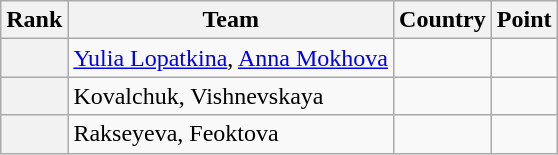<table class="wikitable sortable">
<tr>
<th>Rank</th>
<th>Team</th>
<th>Country</th>
<th>Point</th>
</tr>
<tr>
<th></th>
<td><a href='#'>Yulia Lopatkina</a>, <a href='#'>Anna Mokhova</a></td>
<td></td>
<td></td>
</tr>
<tr>
<th></th>
<td>Kovalchuk, Vishnevskaya</td>
<td></td>
<td></td>
</tr>
<tr>
<th></th>
<td>Rakseyeva, Feoktova</td>
<td></td>
<td></td>
</tr>
</table>
